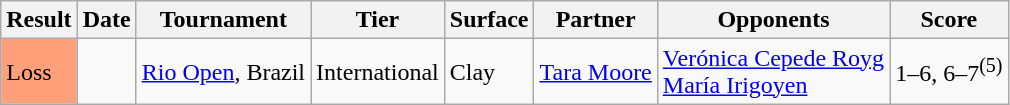<table class="sortable wikitable">
<tr>
<th>Result</th>
<th>Date</th>
<th>Tournament</th>
<th>Tier</th>
<th>Surface</th>
<th>Partner</th>
<th>Opponents</th>
<th class="unsortable">Score</th>
</tr>
<tr>
<td style="background:#ffa07a;">Loss</td>
<td><a href='#'></a></td>
<td><a href='#'>Rio Open</a>, Brazil</td>
<td>International</td>
<td>Clay</td>
<td> <a href='#'>Tara Moore</a></td>
<td> <a href='#'>Verónica Cepede Royg</a> <br>  <a href='#'>María Irigoyen</a></td>
<td>1–6, 6–7<sup>(5)</sup></td>
</tr>
</table>
